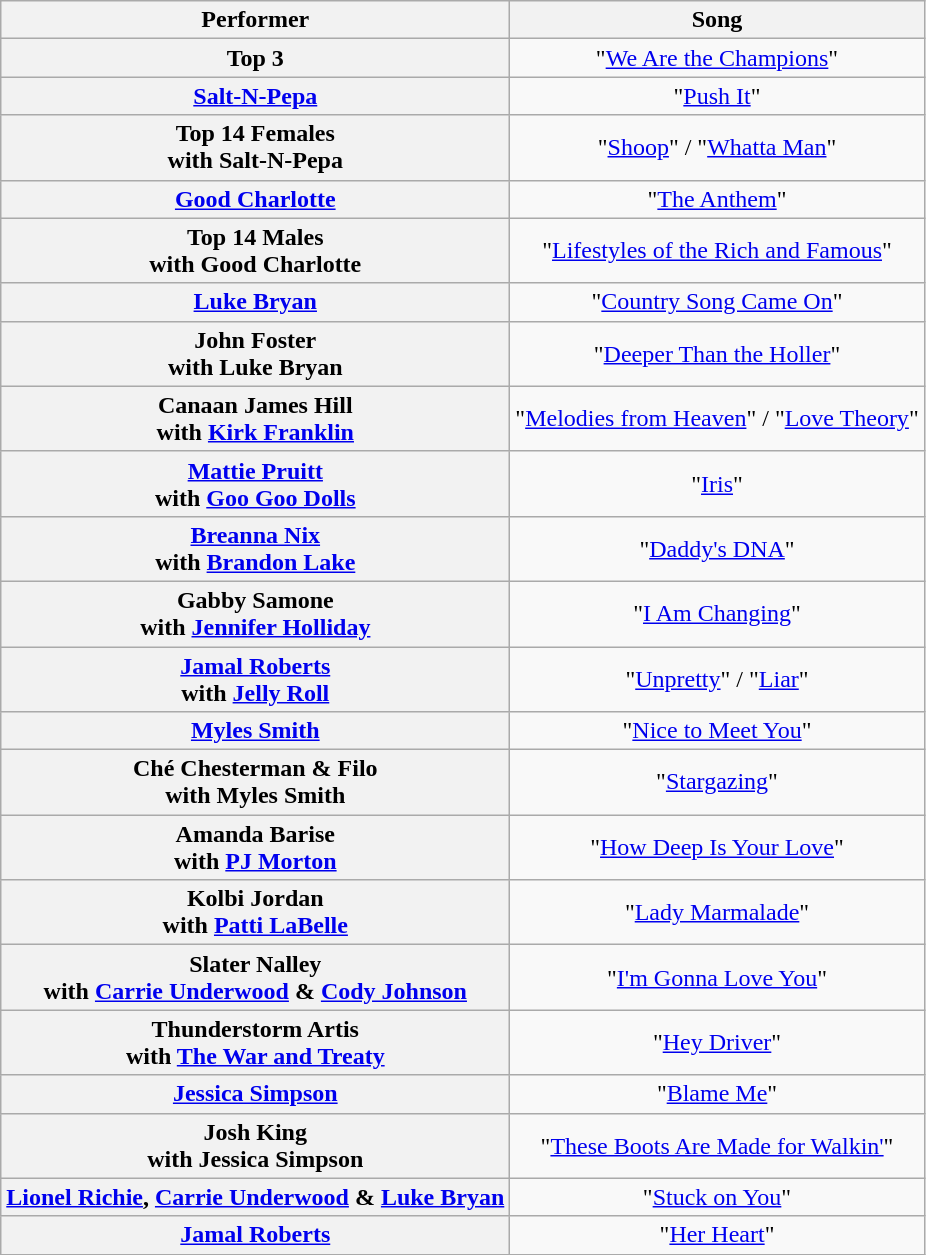<table class="wikitable unsortable" style="text-align:center;">
<tr>
<th scope="col">Performer</th>
<th scope="col">Song</th>
</tr>
<tr>
<th scope="row">Top 3</th>
<td>"<a href='#'>We Are the Champions</a>"</td>
</tr>
<tr>
<th scope="row"><a href='#'>Salt-N-Pepa</a></th>
<td>"<a href='#'>Push It</a>"</td>
</tr>
<tr>
<th scope="row">Top 14 Females<br>with Salt-N-Pepa</th>
<td>"<a href='#'>Shoop</a>" / "<a href='#'>Whatta Man</a>"</td>
</tr>
<tr>
<th scope="row"><a href='#'>Good Charlotte</a></th>
<td>"<a href='#'>The Anthem</a>"</td>
</tr>
<tr>
<th scope="row">Top 14 Males<br>with Good Charlotte</th>
<td>"<a href='#'>Lifestyles of the Rich and Famous</a>"</td>
</tr>
<tr>
<th scope="row"><a href='#'>Luke Bryan</a></th>
<td>"<a href='#'>Country Song Came On</a>"</td>
</tr>
<tr>
<th scope="row">John Foster<br>with Luke Bryan</th>
<td>"<a href='#'>Deeper Than the Holler</a>"</td>
</tr>
<tr>
<th scope="row">Canaan James Hill<br>with <a href='#'>Kirk Franklin</a></th>
<td>"<a href='#'>Melodies from Heaven</a>" / "<a href='#'>Love Theory</a>"</td>
</tr>
<tr>
<th scope="row"><a href='#'>Mattie Pruitt</a><br>with <a href='#'>Goo Goo Dolls</a></th>
<td>"<a href='#'>Iris</a>"</td>
</tr>
<tr>
<th scope="row"><a href='#'>Breanna Nix</a><br>with <a href='#'>Brandon Lake</a></th>
<td>"<a href='#'>Daddy's DNA</a>"</td>
</tr>
<tr>
<th scope="row">Gabby Samone<br>with <a href='#'>Jennifer Holliday</a></th>
<td>"<a href='#'>I Am Changing</a>"</td>
</tr>
<tr>
<th scope="row"><a href='#'>Jamal Roberts</a><br>with <a href='#'>Jelly Roll</a></th>
<td>"<a href='#'>Unpretty</a>" / "<a href='#'>Liar</a>"</td>
</tr>
<tr>
<th scope="row"><a href='#'>Myles Smith</a></th>
<td>"<a href='#'>Nice to Meet You</a>"</td>
</tr>
<tr>
<th scope="row">Ché Chesterman & Filo<br>with Myles Smith</th>
<td>"<a href='#'>Stargazing</a>"</td>
</tr>
<tr>
<th scope="row">Amanda Barise<br>with <a href='#'>PJ Morton</a></th>
<td>"<a href='#'>How Deep Is Your Love</a>"</td>
</tr>
<tr>
<th scope="row">Kolbi Jordan<br>with <a href='#'>Patti LaBelle</a></th>
<td>"<a href='#'>Lady Marmalade</a>"</td>
</tr>
<tr>
<th scope="row">Slater Nalley<br>with <a href='#'>Carrie Underwood</a> & <a href='#'>Cody Johnson</a></th>
<td>"<a href='#'>I'm Gonna Love You</a>"</td>
</tr>
<tr>
<th scope="row">Thunderstorm Artis<br>with <a href='#'>The War and Treaty</a></th>
<td>"<a href='#'>Hey Driver</a>"</td>
</tr>
<tr>
<th scope="row"><a href='#'>Jessica Simpson</a></th>
<td>"<a href='#'>Blame Me</a>"</td>
</tr>
<tr>
<th scope="row">Josh King<br>with Jessica Simpson</th>
<td>"<a href='#'>These Boots Are Made for Walkin'</a>"</td>
</tr>
<tr>
<th scope="row"><a href='#'>Lionel Richie</a>, <a href='#'>Carrie Underwood</a> & <a href='#'>Luke Bryan</a></th>
<td>"<a href='#'>Stuck on You</a>"</td>
</tr>
<tr>
<th scope="row"><a href='#'>Jamal Roberts</a></th>
<td>"<a href='#'>Her Heart</a>"</td>
</tr>
</table>
